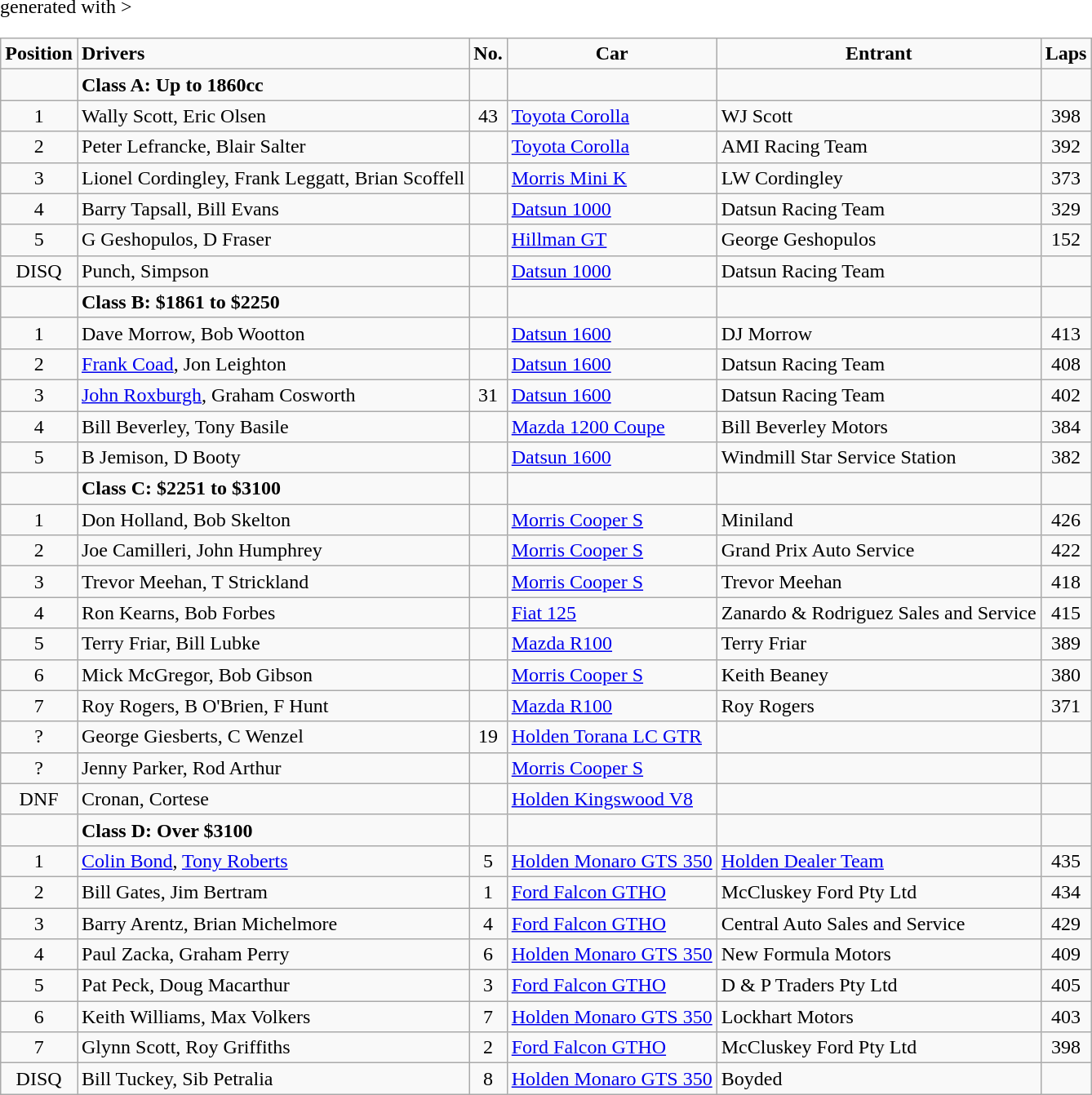<table class="wikitable" <hiddentext>generated with >
<tr style="font-weight:bold">
<td align="center" valign="bottom">Position</td>
<td>Drivers</td>
<td align="center">No.</td>
<td align="center">Car</td>
<td align="center">Entrant</td>
<td align="center">Laps</td>
</tr>
<tr>
<td align="center"></td>
<td style="font-weight:bold">Class A: Up to 1860cc</td>
<td align="center"></td>
<td></td>
<td></td>
<td align="center"></td>
</tr>
<tr>
<td align="center">1</td>
<td>Wally Scott, Eric Olsen</td>
<td align="center">43</td>
<td><a href='#'>Toyota Corolla</a></td>
<td>WJ Scott</td>
<td align="center">398</td>
</tr>
<tr>
<td align="center">2</td>
<td>Peter Lefrancke, Blair Salter</td>
<td align="center"></td>
<td><a href='#'>Toyota Corolla</a></td>
<td>AMI Racing Team</td>
<td align="center">392</td>
</tr>
<tr>
<td align="center">3</td>
<td>Lionel Cordingley, Frank Leggatt, Brian Scoffell</td>
<td align="center"></td>
<td><a href='#'>Morris Mini K</a></td>
<td>LW Cordingley</td>
<td align="center">373</td>
</tr>
<tr>
<td align="center">4</td>
<td>Barry Tapsall, Bill Evans</td>
<td align="center"></td>
<td><a href='#'>Datsun 1000</a></td>
<td>Datsun Racing Team</td>
<td align="center">329</td>
</tr>
<tr>
<td align="center">5</td>
<td>G Geshopulos, D Fraser</td>
<td align="center"></td>
<td><a href='#'>Hillman GT</a></td>
<td>George Geshopulos</td>
<td align="center">152</td>
</tr>
<tr>
<td align="center">DISQ</td>
<td>Punch, Simpson</td>
<td align="center"></td>
<td><a href='#'>Datsun 1000</a></td>
<td>Datsun Racing Team</td>
<td align="center"></td>
</tr>
<tr>
<td align="center"></td>
<td style="font-weight:bold">Class B: $1861 to $2250</td>
<td align="center"></td>
<td></td>
<td></td>
<td align="center"></td>
</tr>
<tr>
<td align="center">1</td>
<td>Dave Morrow, Bob Wootton</td>
<td align="center"></td>
<td><a href='#'>Datsun 1600</a></td>
<td>DJ Morrow</td>
<td align="center">413</td>
</tr>
<tr>
<td align="center">2</td>
<td><a href='#'>Frank Coad</a>, Jon Leighton</td>
<td align="center"></td>
<td><a href='#'>Datsun 1600</a></td>
<td>Datsun Racing Team</td>
<td align="center">408</td>
</tr>
<tr>
<td align="center">3</td>
<td><a href='#'>John Roxburgh</a>, Graham Cosworth</td>
<td align="center">31</td>
<td><a href='#'>Datsun 1600</a></td>
<td>Datsun Racing Team</td>
<td align="center">402</td>
</tr>
<tr>
<td align="center">4</td>
<td>Bill Beverley, Tony Basile</td>
<td align="center"></td>
<td><a href='#'>Mazda 1200 Coupe</a></td>
<td>Bill Beverley Motors</td>
<td align="center">384</td>
</tr>
<tr>
<td align="center">5</td>
<td>B Jemison, D Booty</td>
<td align="center"></td>
<td><a href='#'>Datsun 1600</a></td>
<td>Windmill Star Service Station</td>
<td align="center">382</td>
</tr>
<tr>
<td align="center"></td>
<td style="font-weight:bold">Class C: $2251 to $3100</td>
<td align="center"></td>
<td></td>
<td></td>
<td align="center"></td>
</tr>
<tr>
<td align="center">1</td>
<td>Don Holland, Bob Skelton</td>
<td align="center"></td>
<td><a href='#'>Morris Cooper S</a></td>
<td>Miniland</td>
<td align="center">426</td>
</tr>
<tr>
<td align="center">2</td>
<td>Joe Camilleri, John Humphrey</td>
<td align="center"></td>
<td><a href='#'>Morris Cooper S</a></td>
<td>Grand Prix Auto Service</td>
<td align="center">422</td>
</tr>
<tr>
<td align="center">3</td>
<td>Trevor Meehan, T Strickland</td>
<td align="center"></td>
<td><a href='#'>Morris Cooper S</a></td>
<td>Trevor Meehan</td>
<td align="center">418</td>
</tr>
<tr>
<td align="center">4</td>
<td>Ron Kearns, Bob Forbes</td>
<td align="center"></td>
<td><a href='#'>Fiat 125</a></td>
<td>Zanardo & Rodriguez Sales and Service</td>
<td align="center">415</td>
</tr>
<tr>
<td align="center">5</td>
<td>Terry Friar, Bill Lubke</td>
<td align="center"></td>
<td><a href='#'>Mazda R100</a></td>
<td>Terry Friar</td>
<td align="center">389</td>
</tr>
<tr>
<td align="center">6</td>
<td>Mick McGregor, Bob Gibson</td>
<td align="center"></td>
<td><a href='#'>Morris Cooper S</a></td>
<td>Keith Beaney</td>
<td align="center">380</td>
</tr>
<tr>
<td align="center">7</td>
<td>Roy Rogers, B O'Brien, F Hunt</td>
<td align="center"></td>
<td><a href='#'>Mazda R100</a></td>
<td>Roy Rogers</td>
<td align="center">371</td>
</tr>
<tr>
<td align="center">?</td>
<td>George Giesberts, C Wenzel</td>
<td align="center">19</td>
<td><a href='#'>Holden Torana LC GTR</a></td>
<td></td>
<td align="center"></td>
</tr>
<tr>
<td align="center">?</td>
<td>Jenny Parker, Rod Arthur</td>
<td align="center"></td>
<td><a href='#'>Morris Cooper S</a></td>
<td></td>
<td align="center"></td>
</tr>
<tr>
<td align="center">DNF</td>
<td>Cronan, Cortese</td>
<td align="center"></td>
<td><a href='#'>Holden Kingswood V8</a></td>
<td></td>
<td align="center"></td>
</tr>
<tr>
<td align="center"></td>
<td style="font-weight:bold">Class D: Over $3100</td>
<td align="center"></td>
<td></td>
<td></td>
<td align="center"></td>
</tr>
<tr>
<td align="center">1</td>
<td><a href='#'>Colin Bond</a>, <a href='#'>Tony Roberts</a></td>
<td align="center">5</td>
<td><a href='#'>Holden Monaro GTS 350</a></td>
<td><a href='#'>Holden Dealer Team</a></td>
<td align="center">435</td>
</tr>
<tr>
<td align="center">2</td>
<td>Bill Gates, Jim Bertram</td>
<td align="center">1</td>
<td><a href='#'>Ford Falcon GTHO</a></td>
<td>McCluskey Ford Pty Ltd</td>
<td align="center">434</td>
</tr>
<tr>
<td align="center">3</td>
<td>Barry Arentz, Brian Michelmore</td>
<td align="center">4</td>
<td><a href='#'>Ford Falcon GTHO</a></td>
<td>Central Auto Sales and Service</td>
<td align="center">429</td>
</tr>
<tr>
<td align="center">4</td>
<td>Paul Zacka, Graham Perry</td>
<td align="center">6</td>
<td><a href='#'>Holden Monaro GTS 350</a></td>
<td>New Formula Motors</td>
<td align="center">409</td>
</tr>
<tr>
<td align="center">5</td>
<td>Pat Peck, Doug Macarthur</td>
<td align="center">3</td>
<td><a href='#'>Ford Falcon GTHO</a></td>
<td>D & P Traders Pty Ltd</td>
<td align="center">405</td>
</tr>
<tr>
<td align="center">6</td>
<td>Keith Williams, Max Volkers</td>
<td align="center">7</td>
<td><a href='#'>Holden Monaro GTS 350</a></td>
<td>Lockhart Motors</td>
<td align="center">403</td>
</tr>
<tr>
<td align="center">7</td>
<td>Glynn Scott, Roy Griffiths</td>
<td align="center">2</td>
<td><a href='#'>Ford Falcon GTHO</a></td>
<td>McCluskey Ford Pty Ltd</td>
<td align="center">398</td>
</tr>
<tr>
<td align="center">DISQ</td>
<td>Bill Tuckey, Sib Petralia</td>
<td align="center">8</td>
<td><a href='#'>Holden Monaro GTS 350</a></td>
<td>Boyded</td>
<td align="center"></td>
</tr>
</table>
